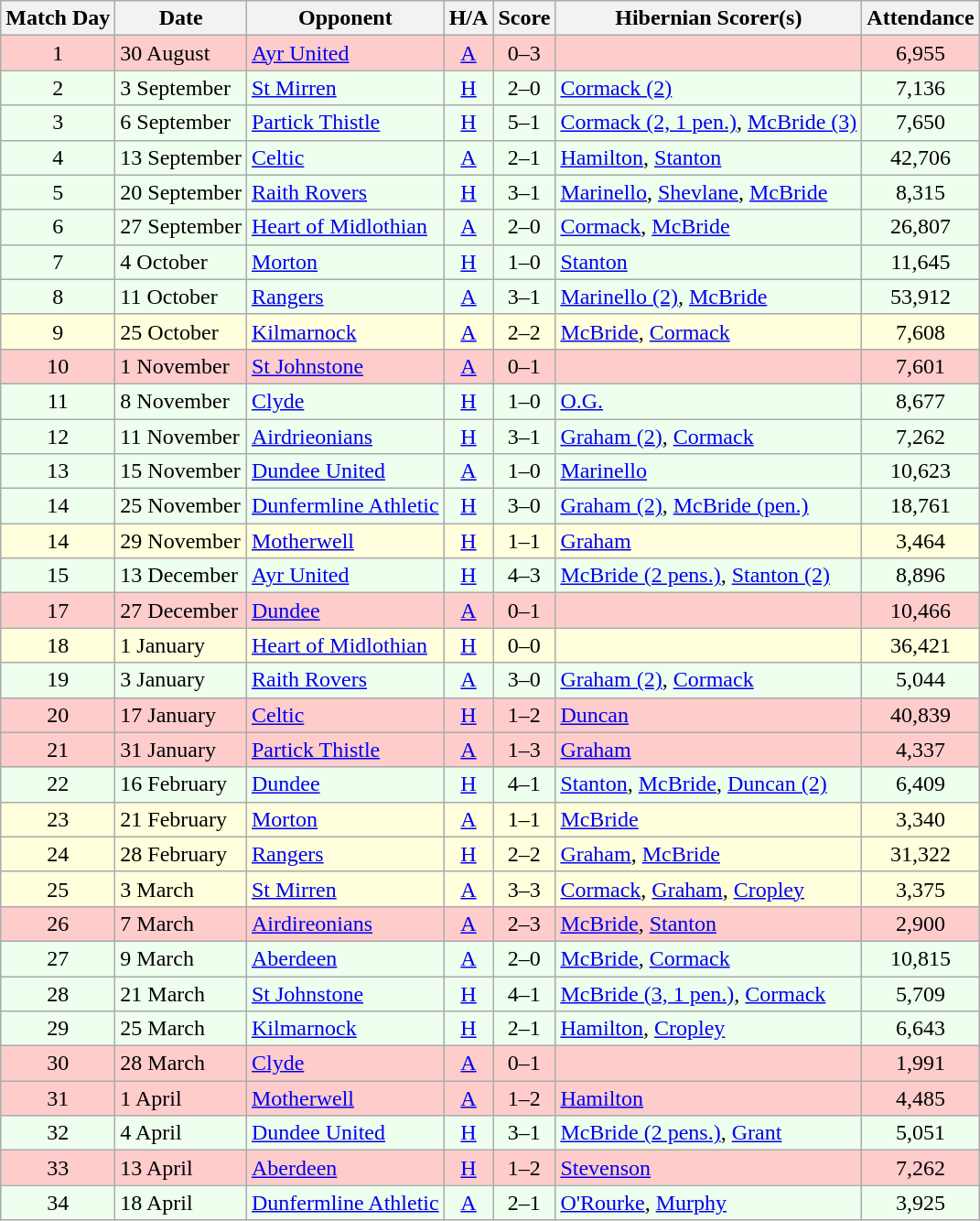<table class="wikitable" style="text-align:center">
<tr>
<th>Match Day</th>
<th>Date</th>
<th>Opponent</th>
<th>H/A</th>
<th>Score</th>
<th>Hibernian Scorer(s)</th>
<th>Attendance</th>
</tr>
<tr bgcolor=#FFCCCC>
<td>1</td>
<td align=left>30 August</td>
<td align=left><a href='#'>Ayr United</a></td>
<td><a href='#'>A</a></td>
<td>0–3</td>
<td align=left></td>
<td>6,955</td>
</tr>
<tr bgcolor=#EEFFEE>
<td>2</td>
<td align=left>3 September</td>
<td align=left><a href='#'>St Mirren</a></td>
<td><a href='#'>H</a></td>
<td>2–0</td>
<td align=left><a href='#'>Cormack (2)</a></td>
<td>7,136</td>
</tr>
<tr bgcolor=#EEFFEE>
<td>3</td>
<td align=left>6 September</td>
<td align=left><a href='#'>Partick Thistle</a></td>
<td><a href='#'>H</a></td>
<td>5–1</td>
<td align=left><a href='#'>Cormack (2, 1 pen.)</a>, <a href='#'>McBride (3)</a></td>
<td>7,650</td>
</tr>
<tr bgcolor=#EEFFEE>
<td>4</td>
<td align=left>13 September</td>
<td align=left><a href='#'>Celtic</a></td>
<td><a href='#'>A</a></td>
<td>2–1</td>
<td align=left><a href='#'>Hamilton</a>, <a href='#'>Stanton</a></td>
<td>42,706</td>
</tr>
<tr bgcolor=#EEFFEE>
<td>5</td>
<td align=left>20 September</td>
<td align=left><a href='#'>Raith Rovers</a></td>
<td><a href='#'>H</a></td>
<td>3–1</td>
<td align=left><a href='#'>Marinello</a>, <a href='#'>Shevlane</a>, <a href='#'>McBride</a></td>
<td>8,315</td>
</tr>
<tr bgcolor=#EEFFEE>
<td>6</td>
<td align=left>27 September</td>
<td align=left><a href='#'>Heart of Midlothian</a></td>
<td><a href='#'>A</a></td>
<td>2–0</td>
<td align=left><a href='#'>Cormack</a>, <a href='#'>McBride</a></td>
<td>26,807</td>
</tr>
<tr bgcolor=#EEFFEE>
<td>7</td>
<td align=left>4 October</td>
<td align=left><a href='#'>Morton</a></td>
<td><a href='#'>H</a></td>
<td>1–0</td>
<td align=left><a href='#'>Stanton</a></td>
<td>11,645</td>
</tr>
<tr bgcolor=#EEFFEE>
<td>8</td>
<td align=left>11 October</td>
<td align=left><a href='#'>Rangers</a></td>
<td><a href='#'>A</a></td>
<td>3–1</td>
<td align=left><a href='#'>Marinello (2)</a>, <a href='#'>McBride</a></td>
<td>53,912</td>
</tr>
<tr bgcolor=#FFFFDD>
<td>9</td>
<td align=left>25 October</td>
<td align=left><a href='#'>Kilmarnock</a></td>
<td><a href='#'>A</a></td>
<td>2–2</td>
<td align=left><a href='#'>McBride</a>, <a href='#'>Cormack</a></td>
<td>7,608</td>
</tr>
<tr bgcolor=#FFCCCC>
<td>10</td>
<td align=left>1 November</td>
<td align=left><a href='#'>St Johnstone</a></td>
<td><a href='#'>A</a></td>
<td>0–1</td>
<td align=left></td>
<td>7,601</td>
</tr>
<tr bgcolor=#EEFFEE>
<td>11</td>
<td align=left>8 November</td>
<td align=left><a href='#'>Clyde</a></td>
<td><a href='#'>H</a></td>
<td>1–0</td>
<td align=left><a href='#'>O.G.</a></td>
<td>8,677</td>
</tr>
<tr bgcolor=#EEFFEE>
<td>12</td>
<td align=left>11 November</td>
<td align=left><a href='#'>Airdrieonians</a></td>
<td><a href='#'>H</a></td>
<td>3–1</td>
<td align=left><a href='#'>Graham (2)</a>, <a href='#'>Cormack</a></td>
<td>7,262</td>
</tr>
<tr bgcolor=#EEFFEE>
<td>13</td>
<td align=left>15 November</td>
<td align=left><a href='#'>Dundee United</a></td>
<td><a href='#'>A</a></td>
<td>1–0</td>
<td align=left><a href='#'>Marinello</a></td>
<td>10,623</td>
</tr>
<tr bgcolor=#EEFFEE>
<td>14</td>
<td align=left>25 November</td>
<td align=left><a href='#'>Dunfermline Athletic</a></td>
<td><a href='#'>H</a></td>
<td>3–0</td>
<td align=left><a href='#'>Graham (2)</a>, <a href='#'>McBride (pen.)</a></td>
<td>18,761</td>
</tr>
<tr bgcolor=#FFFFDD>
<td>14</td>
<td align=left>29 November</td>
<td align=left><a href='#'>Motherwell</a></td>
<td><a href='#'>H</a></td>
<td>1–1</td>
<td align=left><a href='#'>Graham</a></td>
<td>3,464</td>
</tr>
<tr bgcolor=#EEFFEE>
<td>15</td>
<td align=left>13 December</td>
<td align=left><a href='#'>Ayr United</a></td>
<td><a href='#'>H</a></td>
<td>4–3</td>
<td align=left><a href='#'>McBride (2 pens.)</a>, <a href='#'>Stanton (2)</a></td>
<td>8,896</td>
</tr>
<tr bgcolor=#FFCCCC>
<td>17</td>
<td align=left>27 December</td>
<td align=left><a href='#'>Dundee</a></td>
<td><a href='#'>A</a></td>
<td>0–1</td>
<td align=left></td>
<td>10,466</td>
</tr>
<tr bgcolor=#FFFFDD>
<td>18</td>
<td align=left>1 January</td>
<td align=left><a href='#'>Heart of Midlothian</a></td>
<td><a href='#'>H</a></td>
<td>0–0</td>
<td align=left></td>
<td>36,421</td>
</tr>
<tr bgcolor=#EEFFEE>
<td>19</td>
<td align=left>3 January</td>
<td align=left><a href='#'>Raith Rovers</a></td>
<td><a href='#'>A</a></td>
<td>3–0</td>
<td align=left><a href='#'>Graham (2)</a>, <a href='#'>Cormack</a></td>
<td>5,044</td>
</tr>
<tr bgcolor=#FFCCCC>
<td>20</td>
<td align=left>17 January</td>
<td align=left><a href='#'>Celtic</a></td>
<td><a href='#'>H</a></td>
<td>1–2</td>
<td align=left><a href='#'>Duncan</a></td>
<td>40,839</td>
</tr>
<tr bgcolor=#FFCCCC>
<td>21</td>
<td align=left>31 January</td>
<td align=left><a href='#'>Partick Thistle</a></td>
<td><a href='#'>A</a></td>
<td>1–3</td>
<td align=left><a href='#'>Graham</a></td>
<td>4,337</td>
</tr>
<tr bgcolor=#EEFFEE>
<td>22</td>
<td align=left>16 February</td>
<td align=left><a href='#'>Dundee</a></td>
<td><a href='#'>H</a></td>
<td>4–1</td>
<td align=left><a href='#'>Stanton</a>, <a href='#'>McBride</a>, <a href='#'>Duncan (2)</a></td>
<td>6,409</td>
</tr>
<tr bgcolor=#FFFFDD>
<td>23</td>
<td align=left>21 February</td>
<td align=left><a href='#'>Morton</a></td>
<td><a href='#'>A</a></td>
<td>1–1</td>
<td align=left><a href='#'>McBride</a></td>
<td>3,340</td>
</tr>
<tr bgcolor=#FFFFDD>
<td>24</td>
<td align=left>28 February</td>
<td align=left><a href='#'>Rangers</a></td>
<td><a href='#'>H</a></td>
<td>2–2</td>
<td align=left><a href='#'>Graham</a>, <a href='#'>McBride</a></td>
<td>31,322</td>
</tr>
<tr bgcolor=#FFFFDD>
<td>25</td>
<td align=left>3 March</td>
<td align=left><a href='#'>St Mirren</a></td>
<td><a href='#'>A</a></td>
<td>3–3</td>
<td align=left><a href='#'>Cormack</a>, <a href='#'>Graham</a>, <a href='#'>Cropley</a></td>
<td>3,375</td>
</tr>
<tr bgcolor=#FFCCCC>
<td>26</td>
<td align=left>7 March</td>
<td align=left><a href='#'>Airdireonians</a></td>
<td><a href='#'>A</a></td>
<td>2–3</td>
<td align=left><a href='#'>McBride</a>, <a href='#'>Stanton</a></td>
<td>2,900</td>
</tr>
<tr bgcolor=#EEFFEE>
<td>27</td>
<td align=left>9 March</td>
<td align=left><a href='#'>Aberdeen</a></td>
<td><a href='#'>A</a></td>
<td>2–0</td>
<td align=left><a href='#'>McBride</a>, <a href='#'>Cormack</a></td>
<td>10,815</td>
</tr>
<tr bgcolor=#EEFFEE>
<td>28</td>
<td align=left>21 March</td>
<td align=left><a href='#'>St Johnstone</a></td>
<td><a href='#'>H</a></td>
<td>4–1</td>
<td align=left><a href='#'>McBride (3, 1 pen.)</a>, <a href='#'>Cormack</a></td>
<td>5,709</td>
</tr>
<tr bgcolor=#EEFFEE>
<td>29</td>
<td align=left>25 March</td>
<td align=left><a href='#'>Kilmarnock</a></td>
<td><a href='#'>H</a></td>
<td>2–1</td>
<td align=left><a href='#'>Hamilton</a>, <a href='#'>Cropley</a></td>
<td>6,643</td>
</tr>
<tr bgcolor=#FFCCCC>
<td>30</td>
<td align=left>28 March</td>
<td align=left><a href='#'>Clyde</a></td>
<td><a href='#'>A</a></td>
<td>0–1</td>
<td align=left></td>
<td>1,991</td>
</tr>
<tr bgcolor=#FFCCCC>
<td>31</td>
<td align=left>1 April</td>
<td align=left><a href='#'>Motherwell</a></td>
<td><a href='#'>A</a></td>
<td>1–2</td>
<td align=left><a href='#'>Hamilton</a></td>
<td>4,485</td>
</tr>
<tr bgcolor=#EEFFEE>
<td>32</td>
<td align=left>4 April</td>
<td align=left><a href='#'>Dundee United</a></td>
<td><a href='#'>H</a></td>
<td>3–1</td>
<td align=left><a href='#'>McBride (2 pens.)</a>, <a href='#'>Grant</a></td>
<td>5,051</td>
</tr>
<tr bgcolor=#FFCCCC>
<td>33</td>
<td align=left>13 April</td>
<td align=left><a href='#'>Aberdeen</a></td>
<td><a href='#'>H</a></td>
<td>1–2</td>
<td align=left><a href='#'>Stevenson</a></td>
<td>7,262</td>
</tr>
<tr bgcolor=#EEFFEE>
<td>34</td>
<td align=left>18 April</td>
<td align=left><a href='#'>Dunfermline Athletic</a></td>
<td><a href='#'>A</a></td>
<td>2–1</td>
<td align=left><a href='#'>O'Rourke</a>, <a href='#'>Murphy</a></td>
<td>3,925</td>
</tr>
</table>
